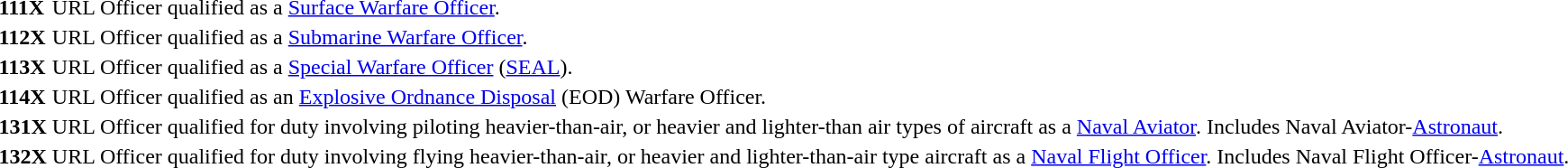<table>
<tr>
<td><strong>111X</strong></td>
<td>URL Officer qualified as a <a href='#'>Surface Warfare Officer</a>.</td>
</tr>
<tr>
<td><strong>112X</strong></td>
<td>URL Officer qualified as a <a href='#'>Submarine Warfare Officer</a>.</td>
</tr>
<tr>
<td><strong>113X</strong></td>
<td>URL Officer qualified as a <a href='#'>Special Warfare Officer</a> (<a href='#'>SEAL</a>).</td>
</tr>
<tr>
<td><strong>114X</strong></td>
<td>URL Officer qualified as an <a href='#'>Explosive Ordnance Disposal</a> (EOD) Warfare Officer.</td>
</tr>
<tr>
<td><strong>131X</strong></td>
<td>URL Officer qualified for duty involving piloting heavier-than-air, or heavier and lighter-than air types of aircraft as a <a href='#'>Naval Aviator</a>. Includes Naval Aviator-<a href='#'>Astronaut</a>.</td>
</tr>
<tr>
<td><strong>132X</strong></td>
<td>URL Officer qualified for duty involving flying heavier-than-air, or heavier and lighter-than-air type aircraft as a <a href='#'>Naval Flight Officer</a>. Includes Naval Flight Officer-<a href='#'>Astronaut</a>.</td>
</tr>
</table>
